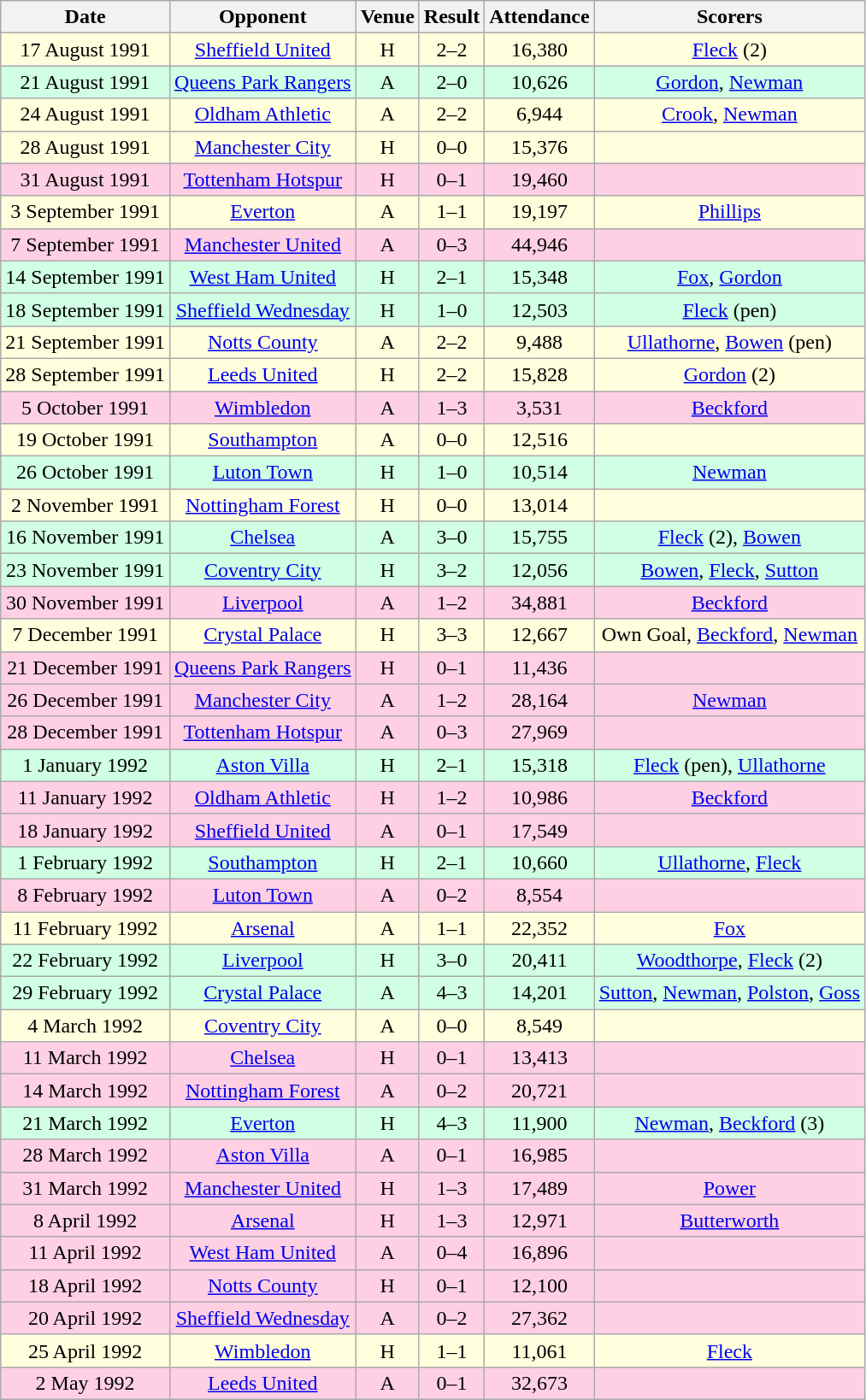<table class="wikitable sortable" style="font-size:100%; text-align:center">
<tr>
<th>Date</th>
<th>Opponent</th>
<th>Venue</th>
<th>Result</th>
<th>Attendance</th>
<th>Scorers</th>
</tr>
<tr style="background-color: #ffffdd;">
<td>17 August 1991</td>
<td><a href='#'>Sheffield United</a></td>
<td>H</td>
<td>2–2</td>
<td>16,380</td>
<td><a href='#'>Fleck</a> (2)</td>
</tr>
<tr style="background-color: #d0ffe3;">
<td>21 August 1991</td>
<td><a href='#'>Queens Park Rangers</a></td>
<td>A</td>
<td>2–0</td>
<td>10,626</td>
<td><a href='#'>Gordon</a>, <a href='#'>Newman</a></td>
</tr>
<tr style="background-color: #ffffdd;">
<td>24 August 1991</td>
<td><a href='#'>Oldham Athletic</a></td>
<td>A</td>
<td>2–2</td>
<td>6,944</td>
<td><a href='#'>Crook</a>, <a href='#'>Newman</a></td>
</tr>
<tr style="background-color: #ffffdd;">
<td>28 August 1991</td>
<td><a href='#'>Manchester City</a></td>
<td>H</td>
<td>0–0</td>
<td>15,376</td>
<td></td>
</tr>
<tr style="background-color: #ffd0e3;">
<td>31 August 1991</td>
<td><a href='#'>Tottenham Hotspur</a></td>
<td>H</td>
<td>0–1</td>
<td>19,460</td>
<td></td>
</tr>
<tr style="background-color: #ffffdd;">
<td>3 September 1991</td>
<td><a href='#'>Everton</a></td>
<td>A</td>
<td>1–1</td>
<td>19,197</td>
<td><a href='#'>Phillips</a></td>
</tr>
<tr style="background-color: #ffd0e3;">
<td>7 September 1991</td>
<td><a href='#'>Manchester United</a></td>
<td>A</td>
<td>0–3</td>
<td>44,946</td>
<td></td>
</tr>
<tr style="background-color: #d0ffe3;">
<td>14 September 1991</td>
<td><a href='#'>West Ham United</a></td>
<td>H</td>
<td>2–1</td>
<td>15,348</td>
<td><a href='#'>Fox</a>, <a href='#'>Gordon</a></td>
</tr>
<tr style="background-color: #d0ffe3;">
<td>18 September 1991</td>
<td><a href='#'>Sheffield Wednesday</a></td>
<td>H</td>
<td>1–0</td>
<td>12,503</td>
<td><a href='#'>Fleck</a> (pen)</td>
</tr>
<tr style="background-color: #ffffdd;">
<td>21 September 1991</td>
<td><a href='#'>Notts County</a></td>
<td>A</td>
<td>2–2</td>
<td>9,488</td>
<td><a href='#'>Ullathorne</a>, <a href='#'>Bowen</a> (pen)</td>
</tr>
<tr style="background-color: #ffffdd;">
<td>28 September 1991</td>
<td><a href='#'>Leeds United</a></td>
<td>H</td>
<td>2–2</td>
<td>15,828</td>
<td><a href='#'>Gordon</a> (2)</td>
</tr>
<tr style="background-color: #ffd0e3;">
<td>5 October 1991</td>
<td><a href='#'>Wimbledon</a></td>
<td>A</td>
<td>1–3</td>
<td>3,531</td>
<td><a href='#'>Beckford</a></td>
</tr>
<tr style="background-color: #ffffdd;">
<td>19 October 1991</td>
<td><a href='#'>Southampton</a></td>
<td>A</td>
<td>0–0</td>
<td>12,516</td>
<td></td>
</tr>
<tr style="background-color: #d0ffe3;">
<td>26 October 1991</td>
<td><a href='#'>Luton Town</a></td>
<td>H</td>
<td>1–0</td>
<td>10,514</td>
<td><a href='#'>Newman</a></td>
</tr>
<tr style="background-color: #ffffdd;">
<td>2 November 1991</td>
<td><a href='#'>Nottingham Forest</a></td>
<td>H</td>
<td>0–0</td>
<td>13,014</td>
<td></td>
</tr>
<tr style="background-color: #d0ffe3;">
<td>16 November 1991</td>
<td><a href='#'>Chelsea</a></td>
<td>A</td>
<td>3–0</td>
<td>15,755</td>
<td><a href='#'>Fleck</a> (2), <a href='#'>Bowen</a></td>
</tr>
<tr style="background-color: #d0ffe3;">
<td>23 November 1991</td>
<td><a href='#'>Coventry City</a></td>
<td>H</td>
<td>3–2</td>
<td>12,056</td>
<td><a href='#'>Bowen</a>, <a href='#'>Fleck</a>, <a href='#'>Sutton</a></td>
</tr>
<tr style="background-color: #ffd0e3;">
<td>30 November 1991</td>
<td><a href='#'>Liverpool</a></td>
<td>A</td>
<td>1–2</td>
<td>34,881</td>
<td><a href='#'>Beckford</a></td>
</tr>
<tr style="background-color: #ffffdd;">
<td>7 December 1991</td>
<td><a href='#'>Crystal Palace</a></td>
<td>H</td>
<td>3–3</td>
<td>12,667</td>
<td>Own Goal, <a href='#'>Beckford</a>, <a href='#'>Newman</a></td>
</tr>
<tr style="background-color: #ffd0e3;">
<td>21 December 1991</td>
<td><a href='#'>Queens Park Rangers</a></td>
<td>H</td>
<td>0–1</td>
<td>11,436</td>
<td></td>
</tr>
<tr style="background-color: #ffd0e3;">
<td>26 December 1991</td>
<td><a href='#'>Manchester City</a></td>
<td>A</td>
<td>1–2</td>
<td>28,164</td>
<td><a href='#'>Newman</a></td>
</tr>
<tr style="background-color: #ffd0e3;">
<td>28 December 1991</td>
<td><a href='#'>Tottenham Hotspur</a></td>
<td>A</td>
<td>0–3</td>
<td>27,969</td>
<td></td>
</tr>
<tr style="background-color: #d0ffe3;">
<td>1 January 1992</td>
<td><a href='#'>Aston Villa</a></td>
<td>H</td>
<td>2–1</td>
<td>15,318</td>
<td><a href='#'>Fleck</a> (pen), <a href='#'>Ullathorne</a></td>
</tr>
<tr style="background-color: #ffd0e3;">
<td>11 January 1992</td>
<td><a href='#'>Oldham Athletic</a></td>
<td>H</td>
<td>1–2</td>
<td>10,986</td>
<td><a href='#'>Beckford</a></td>
</tr>
<tr style="background-color: #ffd0e3;">
<td>18 January 1992</td>
<td><a href='#'>Sheffield United</a></td>
<td>A</td>
<td>0–1</td>
<td>17,549</td>
<td></td>
</tr>
<tr style="background-color: #d0ffe3;">
<td>1 February 1992</td>
<td><a href='#'>Southampton</a></td>
<td>H</td>
<td>2–1</td>
<td>10,660</td>
<td><a href='#'>Ullathorne</a>, <a href='#'>Fleck</a></td>
</tr>
<tr style="background-color: #ffd0e3;">
<td>8 February 1992</td>
<td><a href='#'>Luton Town</a></td>
<td>A</td>
<td>0–2</td>
<td>8,554</td>
<td></td>
</tr>
<tr style="background-color: #ffffdd;">
<td>11 February 1992</td>
<td><a href='#'>Arsenal</a></td>
<td>A</td>
<td>1–1</td>
<td>22,352</td>
<td><a href='#'>Fox</a></td>
</tr>
<tr style="background-color: #d0ffe3;">
<td>22 February 1992</td>
<td><a href='#'>Liverpool</a></td>
<td>H</td>
<td>3–0</td>
<td>20,411</td>
<td><a href='#'>Woodthorpe</a>, <a href='#'>Fleck</a> (2)</td>
</tr>
<tr style="background-color: #d0ffe3;">
<td>29 February 1992</td>
<td><a href='#'>Crystal Palace</a></td>
<td>A</td>
<td>4–3</td>
<td>14,201</td>
<td><a href='#'>Sutton</a>, <a href='#'>Newman</a>, <a href='#'>Polston</a>, <a href='#'>Goss</a></td>
</tr>
<tr style="background-color: #ffffdd;">
<td>4 March 1992</td>
<td><a href='#'>Coventry City</a></td>
<td>A</td>
<td>0–0</td>
<td>8,549</td>
<td></td>
</tr>
<tr style="background-color: #ffd0e3;">
<td>11 March 1992</td>
<td><a href='#'>Chelsea</a></td>
<td>H</td>
<td>0–1</td>
<td>13,413</td>
<td></td>
</tr>
<tr style="background-color: #ffd0e3;">
<td>14 March 1992</td>
<td><a href='#'>Nottingham Forest</a></td>
<td>A</td>
<td>0–2</td>
<td>20,721</td>
<td></td>
</tr>
<tr style="background-color: #d0ffe3;">
<td>21 March 1992</td>
<td><a href='#'>Everton</a></td>
<td>H</td>
<td>4–3</td>
<td>11,900</td>
<td><a href='#'>Newman</a>, <a href='#'>Beckford</a> (3)</td>
</tr>
<tr style="background-color: #ffd0e3;">
<td>28 March 1992</td>
<td><a href='#'>Aston Villa</a></td>
<td>A</td>
<td>0–1</td>
<td>16,985</td>
<td></td>
</tr>
<tr style="background-color: #ffd0e3;">
<td>31 March 1992</td>
<td><a href='#'>Manchester United</a></td>
<td>H</td>
<td>1–3</td>
<td>17,489</td>
<td><a href='#'>Power</a></td>
</tr>
<tr style="background-color: #ffd0e3;">
<td>8 April 1992</td>
<td><a href='#'>Arsenal</a></td>
<td>H</td>
<td>1–3</td>
<td>12,971</td>
<td><a href='#'>Butterworth</a></td>
</tr>
<tr style="background-color: #ffd0e3;">
<td>11 April 1992</td>
<td><a href='#'>West Ham United</a></td>
<td>A</td>
<td>0–4</td>
<td>16,896</td>
<td></td>
</tr>
<tr style="background-color: #ffd0e3;">
<td>18 April 1992</td>
<td><a href='#'>Notts County</a></td>
<td>H</td>
<td>0–1</td>
<td>12,100</td>
<td></td>
</tr>
<tr style="background-color: #ffd0e3;">
<td>20 April 1992</td>
<td><a href='#'>Sheffield Wednesday</a></td>
<td>A</td>
<td>0–2</td>
<td>27,362</td>
<td></td>
</tr>
<tr style="background-color: #ffffdd;">
<td>25 April 1992</td>
<td><a href='#'>Wimbledon</a></td>
<td>H</td>
<td>1–1</td>
<td>11,061</td>
<td><a href='#'>Fleck</a></td>
</tr>
<tr style="background-color: #ffd0e3;">
<td>2 May 1992</td>
<td><a href='#'>Leeds United</a></td>
<td>A</td>
<td>0–1</td>
<td>32,673</td>
<td></td>
</tr>
</table>
